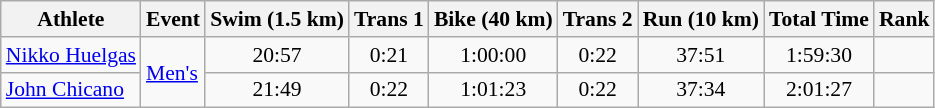<table class="wikitable" style="font-size:90%">
<tr>
<th>Athlete</th>
<th>Event</th>
<th>Swim (1.5 km)</th>
<th>Trans 1</th>
<th>Bike (40 km)</th>
<th>Trans 2</th>
<th>Run (10 km)</th>
<th>Total Time</th>
<th>Rank</th>
</tr>
<tr align=center>
<td align=left><a href='#'>Nikko Huelgas</a></td>
<td rowspan="2" align=left><a href='#'>Men's</a></td>
<td>20:57</td>
<td>0:21</td>
<td>1:00:00</td>
<td>0:22</td>
<td>37:51</td>
<td>1:59:30</td>
<td></td>
</tr>
<tr align=center>
<td align=left><a href='#'>John Chicano</a></td>
<td>21:49</td>
<td>0:22</td>
<td>1:01:23</td>
<td>0:22</td>
<td>37:34</td>
<td>2:01:27</td>
<td></td>
</tr>
</table>
